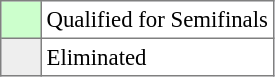<table bgcolor="#f7f8ff" cellpadding="3" cellspacing="0" border="1" style="font-size: 95%; border: gray solid 1px; border-collapse: collapse;text-align:center;">
<tr>
<td style="background:#CCFFCC;" width="20"></td>
<td bgcolor="#ffffff" align="left">Qualified for Semifinals</td>
</tr>
<tr>
<td style="background: #EEEEEE;" width="20"></td>
<td bgcolor="#ffffff" align="left">Eliminated</td>
</tr>
</table>
